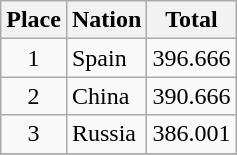<table class="wikitable sortable" style="text-align: center">
<tr>
<th>Place</th>
<th>Nation</th>
<th>Total</th>
</tr>
<tr>
<td>1</td>
<td align=left> Spain</td>
<td>396.666</td>
</tr>
<tr>
<td>2</td>
<td align=left> China</td>
<td>390.666</td>
</tr>
<tr>
<td>3</td>
<td align=left> Russia</td>
<td>386.001</td>
</tr>
<tr>
</tr>
</table>
